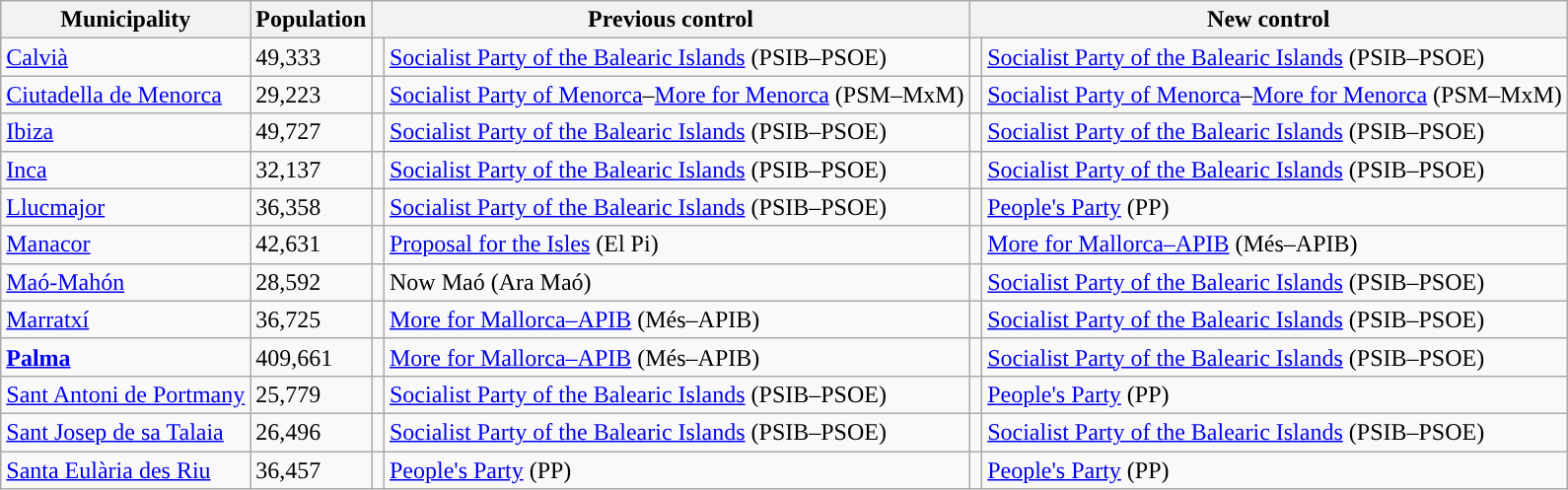<table class="wikitable sortable">
<tr>
<th>Municipality</th>
<th>Population</th>
<th colspan="2" style="width:375px;">Previous control</th>
<th colspan="2" style="width:375px;">New control</th>
</tr>
<tr>
<td><a href='#'>Calvià</a></td>
<td>49,333</td>
<td width="1" style="color:inherit;background:"></td>
<td><a href='#'>Socialist Party of the Balearic Islands</a> (PSIB–PSOE)</td>
<td width="1" style="color:inherit;background:"></td>
<td><a href='#'>Socialist Party of the Balearic Islands</a> (PSIB–PSOE)</td>
</tr>
<tr>
<td><a href='#'>Ciutadella de Menorca</a></td>
<td>29,223</td>
<td style="color:inherit;background:"></td>
<td><a href='#'>Socialist Party of Menorca</a>–<a href='#'>More for Menorca</a> (PSM–MxM)</td>
<td style="color:inherit;background:"></td>
<td><a href='#'>Socialist Party of Menorca</a>–<a href='#'>More for Menorca</a> (PSM–MxM)</td>
</tr>
<tr>
<td><a href='#'>Ibiza</a></td>
<td>49,727</td>
<td style="color:inherit;background:"></td>
<td><a href='#'>Socialist Party of the Balearic Islands</a> (PSIB–PSOE)</td>
<td style="color:inherit;background:"></td>
<td><a href='#'>Socialist Party of the Balearic Islands</a> (PSIB–PSOE)</td>
</tr>
<tr>
<td><a href='#'>Inca</a></td>
<td>32,137</td>
<td style="color:inherit;background:"></td>
<td><a href='#'>Socialist Party of the Balearic Islands</a> (PSIB–PSOE)</td>
<td style="color:inherit;background:"></td>
<td><a href='#'>Socialist Party of the Balearic Islands</a> (PSIB–PSOE)</td>
</tr>
<tr>
<td><a href='#'>Llucmajor</a></td>
<td>36,358</td>
<td style="color:inherit;background:"></td>
<td><a href='#'>Socialist Party of the Balearic Islands</a> (PSIB–PSOE)</td>
<td style="color:inherit;background:"></td>
<td><a href='#'>People's Party</a> (PP)</td>
</tr>
<tr>
<td><a href='#'>Manacor</a></td>
<td>42,631</td>
<td style="color:inherit;background:"></td>
<td><a href='#'>Proposal for the Isles</a> (El Pi)</td>
<td style="color:inherit;background:"></td>
<td><a href='#'>More for Mallorca–APIB</a> (Més–APIB)</td>
</tr>
<tr>
<td><a href='#'>Maó-Mahón</a></td>
<td>28,592</td>
<td style="color:inherit;background:"></td>
<td>Now Maó (Ara Maó)</td>
<td style="color:inherit;background:"></td>
<td><a href='#'>Socialist Party of the Balearic Islands</a> (PSIB–PSOE)</td>
</tr>
<tr>
<td><a href='#'>Marratxí</a></td>
<td>36,725</td>
<td style="color:inherit;background:"></td>
<td><a href='#'>More for Mallorca–APIB</a> (Més–APIB)</td>
<td style="color:inherit;background:"></td>
<td><a href='#'>Socialist Party of the Balearic Islands</a> (PSIB–PSOE)</td>
</tr>
<tr>
<td><strong><a href='#'>Palma</a></strong></td>
<td>409,661</td>
<td style="color:inherit;background:"></td>
<td><a href='#'>More for Mallorca–APIB</a> (Més–APIB)</td>
<td style="color:inherit;background:"></td>
<td><a href='#'>Socialist Party of the Balearic Islands</a> (PSIB–PSOE)</td>
</tr>
<tr>
<td><a href='#'>Sant Antoni de Portmany</a></td>
<td>25,779</td>
<td style="color:inherit;background:"></td>
<td><a href='#'>Socialist Party of the Balearic Islands</a> (PSIB–PSOE)</td>
<td style="color:inherit;background:"></td>
<td><a href='#'>People's Party</a> (PP)</td>
</tr>
<tr>
<td><a href='#'>Sant Josep de sa Talaia</a></td>
<td>26,496</td>
<td style="color:inherit;background:"></td>
<td><a href='#'>Socialist Party of the Balearic Islands</a> (PSIB–PSOE)</td>
<td style="color:inherit;background:"></td>
<td><a href='#'>Socialist Party of the Balearic Islands</a> (PSIB–PSOE)</td>
</tr>
<tr>
<td><a href='#'>Santa Eulària des Riu</a></td>
<td>36,457</td>
<td style="color:inherit;background:"></td>
<td><a href='#'>People's Party</a> (PP)</td>
<td style="color:inherit;background:"></td>
<td><a href='#'>People's Party</a> (PP)</td>
</tr>
</table>
